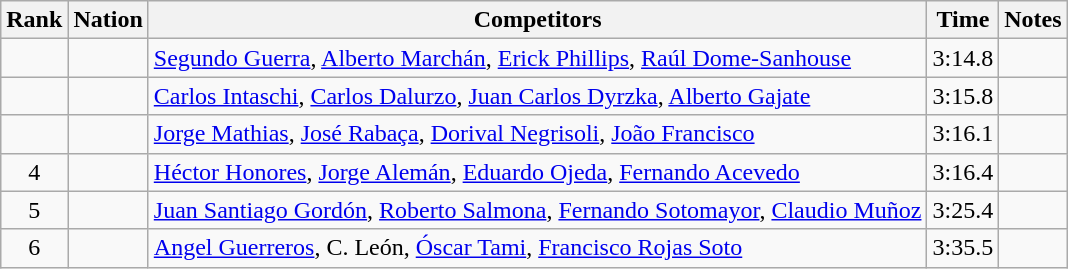<table class="wikitable sortable" style="text-align:center">
<tr>
<th>Rank</th>
<th>Nation</th>
<th>Competitors</th>
<th>Time</th>
<th>Notes</th>
</tr>
<tr>
<td></td>
<td align=left></td>
<td align=left><a href='#'>Segundo Guerra</a>, <a href='#'>Alberto Marchán</a>, <a href='#'>Erick Phillips</a>, <a href='#'>Raúl Dome-Sanhouse</a></td>
<td>3:14.8</td>
<td></td>
</tr>
<tr>
<td></td>
<td align=left></td>
<td align=left><a href='#'>Carlos Intaschi</a>, <a href='#'>Carlos Dalurzo</a>, <a href='#'>Juan Carlos Dyrzka</a>, <a href='#'>Alberto Gajate</a></td>
<td>3:15.8</td>
<td></td>
</tr>
<tr>
<td></td>
<td align=left></td>
<td align=left><a href='#'>Jorge Mathias</a>, <a href='#'>José Rabaça</a>, <a href='#'>Dorival Negrisoli</a>, <a href='#'>João Francisco</a></td>
<td>3:16.1</td>
<td></td>
</tr>
<tr>
<td>4</td>
<td align=left></td>
<td align=left><a href='#'>Héctor Honores</a>, <a href='#'>Jorge Alemán</a>, <a href='#'>Eduardo Ojeda</a>, <a href='#'>Fernando Acevedo</a></td>
<td>3:16.4</td>
<td></td>
</tr>
<tr>
<td>5</td>
<td align=left></td>
<td align=left><a href='#'>Juan Santiago Gordón</a>, <a href='#'>Roberto Salmona</a>, <a href='#'>Fernando Sotomayor</a>, <a href='#'>Claudio Muñoz</a></td>
<td>3:25.4</td>
<td></td>
</tr>
<tr>
<td>6</td>
<td align=left></td>
<td align=left><a href='#'>Angel Guerreros</a>, C. León, <a href='#'>Óscar Tami</a>, <a href='#'>Francisco Rojas Soto</a></td>
<td>3:35.5</td>
<td></td>
</tr>
</table>
